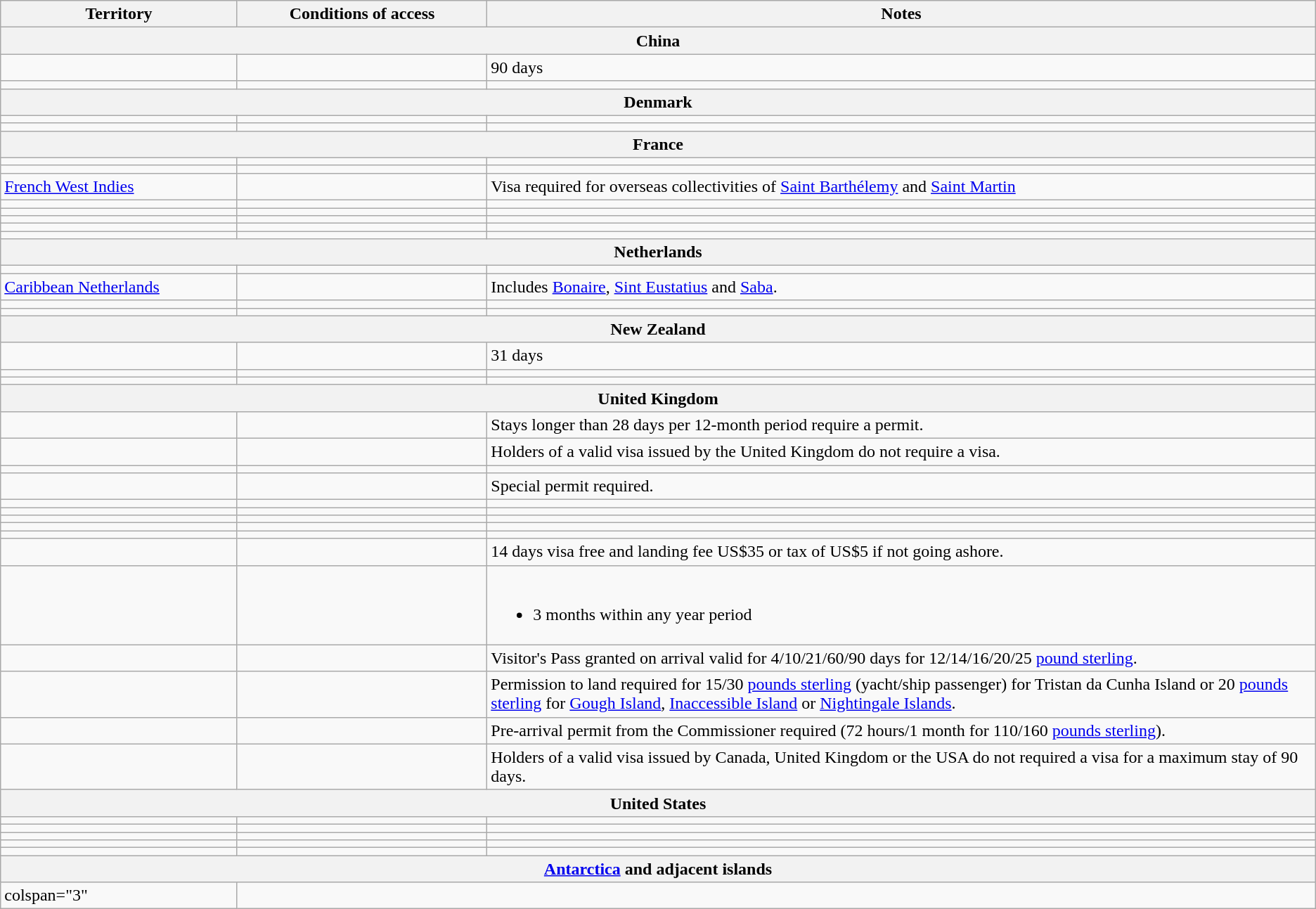<table class="wikitable" style="text-align: left; table-layout: fixed;">
<tr>
<th style="width:18%;">Territory</th>
<th style="width:19%;">Conditions of access</th>
<th>Notes</th>
</tr>
<tr>
<th colspan="3">China</th>
</tr>
<tr>
<td></td>
<td></td>
<td>90 days</td>
</tr>
<tr>
<td></td>
<td></td>
<td></td>
</tr>
<tr>
<th colspan="3">Denmark</th>
</tr>
<tr>
<td></td>
<td></td>
<td></td>
</tr>
<tr>
<td></td>
<td></td>
<td></td>
</tr>
<tr>
<th colspan="3">France</th>
</tr>
<tr>
<td></td>
<td></td>
<td></td>
</tr>
<tr>
<td></td>
<td></td>
<td></td>
</tr>
<tr>
<td> <a href='#'>French West Indies</a></td>
<td></td>
<td>Visa required for overseas collectivities of <a href='#'>Saint Barthélemy</a> and <a href='#'>Saint Martin</a></td>
</tr>
<tr>
<td></td>
<td></td>
<td></td>
</tr>
<tr>
<td></td>
<td></td>
<td></td>
</tr>
<tr>
<td></td>
<td></td>
<td></td>
</tr>
<tr>
<td></td>
<td></td>
<td></td>
</tr>
<tr>
<td></td>
<td></td>
<td></td>
</tr>
<tr>
<th colspan="3">Netherlands</th>
</tr>
<tr>
<td></td>
<td></td>
<td></td>
</tr>
<tr>
<td> <a href='#'>Caribbean Netherlands</a></td>
<td></td>
<td>Includes <a href='#'>Bonaire</a>, <a href='#'>Sint Eustatius</a> and <a href='#'>Saba</a>.</td>
</tr>
<tr>
<td></td>
<td></td>
<td></td>
</tr>
<tr>
<td></td>
<td></td>
<td></td>
</tr>
<tr>
<th colspan="3">New Zealand</th>
</tr>
<tr>
<td></td>
<td></td>
<td>31 days</td>
</tr>
<tr>
<td></td>
<td></td>
<td></td>
</tr>
<tr>
<td></td>
<td></td>
<td></td>
</tr>
<tr>
<th colspan="3">United Kingdom</th>
</tr>
<tr>
<td></td>
<td></td>
<td>Stays longer than 28 days per 12-month period require a permit.</td>
</tr>
<tr>
<td></td>
<td></td>
<td>Holders of a valid visa issued by the United Kingdom do not require a visa.</td>
</tr>
<tr>
<td></td>
<td></td>
<td></td>
</tr>
<tr>
<td></td>
<td></td>
<td>Special permit required.</td>
</tr>
<tr>
<td></td>
<td></td>
<td></td>
</tr>
<tr>
<td></td>
<td></td>
<td></td>
</tr>
<tr>
<td></td>
<td></td>
<td></td>
</tr>
<tr>
<td></td>
<td></td>
<td></td>
</tr>
<tr>
<td></td>
<td></td>
<td></td>
</tr>
<tr>
<td></td>
<td></td>
<td>14 days visa free and landing fee US$35 or tax of US$5 if not going ashore.</td>
</tr>
<tr>
<td></td>
<td></td>
<td><br><ul><li>3 months within any year period</li></ul></td>
</tr>
<tr>
<td></td>
<td></td>
<td>Visitor's Pass granted on arrival valid for 4/10/21/60/90 days for 12/14/16/20/25 <a href='#'>pound sterling</a>.</td>
</tr>
<tr>
<td></td>
<td></td>
<td>Permission to land required for 15/30 <a href='#'>pounds sterling</a> (yacht/ship passenger) for Tristan da Cunha Island or 20 <a href='#'>pounds sterling</a> for <a href='#'>Gough Island</a>, <a href='#'>Inaccessible Island</a> or <a href='#'>Nightingale Islands</a>.</td>
</tr>
<tr>
<td></td>
<td></td>
<td>Pre-arrival permit from the Commissioner required (72 hours/1 month for 110/160 <a href='#'>pounds sterling</a>).</td>
</tr>
<tr>
<td></td>
<td></td>
<td>Holders of a valid visa issued by Canada, United Kingdom or the USA do not required a visa for a maximum stay of 90 days.</td>
</tr>
<tr>
<th colspan="3">United States</th>
</tr>
<tr>
<td></td>
<td></td>
<td></td>
</tr>
<tr>
<td></td>
<td></td>
<td></td>
</tr>
<tr>
<td></td>
<td></td>
<td></td>
</tr>
<tr>
<td></td>
<td></td>
<td></td>
</tr>
<tr>
<td></td>
<td></td>
<td></td>
</tr>
<tr>
<th colspan="3"><a href='#'>Antarctica</a> and adjacent islands</th>
</tr>
<tr>
<td>colspan="3" </td>
</tr>
</table>
